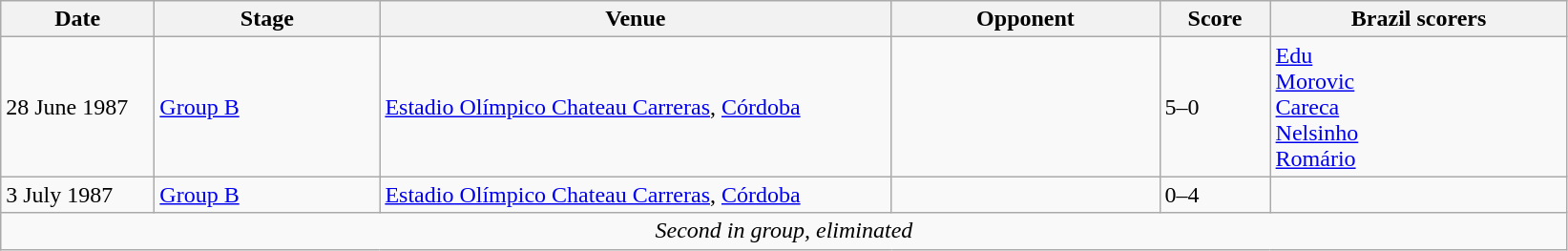<table class="wikitable">
<tr>
<th width=100px>Date</th>
<th width=150px>Stage</th>
<th width=350px>Venue</th>
<th width=180px>Opponent</th>
<th width=70px>Score</th>
<th width=200px>Brazil scorers</th>
</tr>
<tr>
<td>28 June 1987</td>
<td><a href='#'>Group B</a></td>
<td><a href='#'>Estadio Olímpico Chateau Carreras</a>, <a href='#'>Córdoba</a></td>
<td></td>
<td>5–0</td>
<td><a href='#'>Edu</a>  <br> <a href='#'>Morovic</a>  <br> <a href='#'>Careca</a>  <br> <a href='#'>Nelsinho</a>  <br> <a href='#'>Romário</a> </td>
</tr>
<tr>
<td>3 July 1987</td>
<td><a href='#'>Group B</a></td>
<td><a href='#'>Estadio Olímpico Chateau Carreras</a>, <a href='#'>Córdoba</a></td>
<td></td>
<td>0–4</td>
<td></td>
</tr>
<tr>
<td colspan="6" style="text-align:center;"><em>Second in group, eliminated</em></td>
</tr>
</table>
